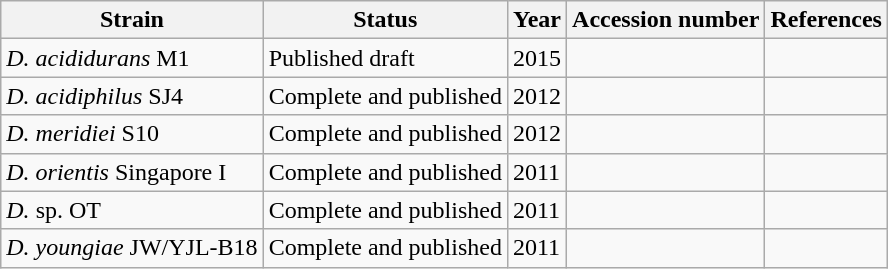<table class="wikitable sortable">
<tr>
<th>Strain</th>
<th>Status</th>
<th>Year</th>
<th>Accession number</th>
<th>References</th>
</tr>
<tr>
<td><em>D. acididurans</em> M1</td>
<td>Published draft</td>
<td>2015</td>
<td></td>
<td></td>
</tr>
<tr>
<td><em>D. acidiphilus</em> SJ4</td>
<td>Complete and published</td>
<td>2012</td>
<td></td>
<td></td>
</tr>
<tr>
<td><em>D. meridiei</em> S10</td>
<td>Complete and published</td>
<td>2012</td>
<td></td>
<td></td>
</tr>
<tr>
<td><em>D. orientis</em> Singapore I</td>
<td>Complete and published</td>
<td>2011</td>
<td></td>
<td></td>
</tr>
<tr>
<td><em>D.</em> sp. OT</td>
<td>Complete and published</td>
<td>2011</td>
<td></td>
<td></td>
</tr>
<tr>
<td><em>D. youngiae</em> JW/YJL-B18</td>
<td>Complete and published</td>
<td>2011</td>
<td></td>
<td></td>
</tr>
</table>
